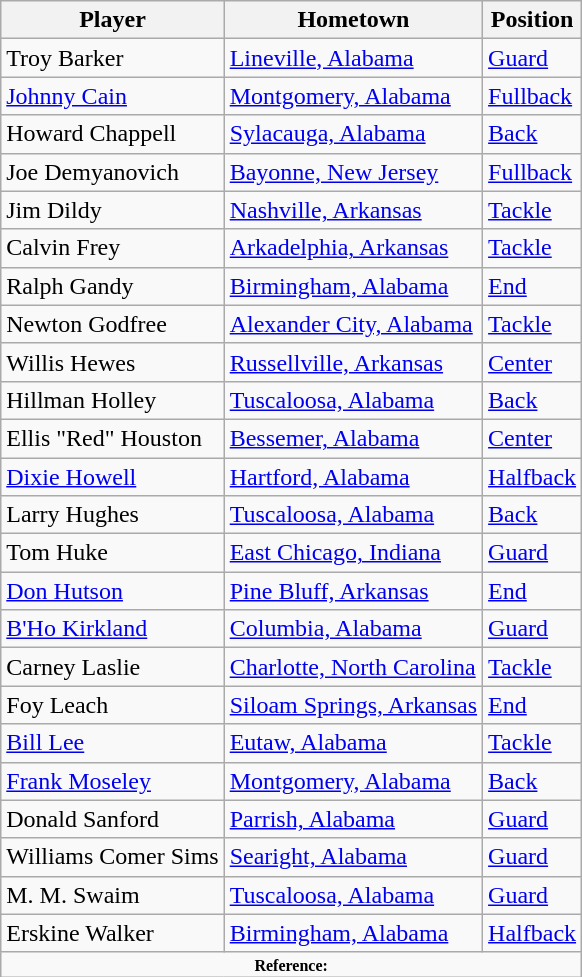<table class="wikitable" border="1">
<tr ;>
<th>Player</th>
<th>Hometown</th>
<th>Position</th>
</tr>
<tr>
<td>Troy Barker</td>
<td><a href='#'>Lineville, Alabama</a></td>
<td><a href='#'>Guard</a></td>
</tr>
<tr>
<td><a href='#'>Johnny Cain</a></td>
<td><a href='#'>Montgomery, Alabama</a></td>
<td><a href='#'>Fullback</a></td>
</tr>
<tr>
<td>Howard Chappell</td>
<td><a href='#'>Sylacauga, Alabama</a></td>
<td><a href='#'>Back</a></td>
</tr>
<tr>
<td>Joe Demyanovich</td>
<td><a href='#'>Bayonne, New Jersey</a></td>
<td><a href='#'>Fullback</a></td>
</tr>
<tr>
<td>Jim Dildy</td>
<td><a href='#'>Nashville, Arkansas</a></td>
<td><a href='#'>Tackle</a></td>
</tr>
<tr>
<td>Calvin Frey</td>
<td><a href='#'>Arkadelphia, Arkansas</a></td>
<td><a href='#'>Tackle</a></td>
</tr>
<tr>
<td>Ralph Gandy</td>
<td><a href='#'>Birmingham, Alabama</a></td>
<td><a href='#'>End</a></td>
</tr>
<tr>
<td>Newton Godfree</td>
<td><a href='#'>Alexander City, Alabama</a></td>
<td><a href='#'>Tackle</a></td>
</tr>
<tr>
<td>Willis Hewes</td>
<td><a href='#'>Russellville, Arkansas</a></td>
<td><a href='#'>Center</a></td>
</tr>
<tr>
<td>Hillman Holley</td>
<td><a href='#'>Tuscaloosa, Alabama</a></td>
<td><a href='#'>Back</a></td>
</tr>
<tr>
<td>Ellis "Red" Houston</td>
<td><a href='#'>Bessemer, Alabama</a></td>
<td><a href='#'>Center</a></td>
</tr>
<tr>
<td><a href='#'>Dixie Howell</a></td>
<td><a href='#'>Hartford, Alabama</a></td>
<td><a href='#'>Halfback</a></td>
</tr>
<tr>
<td>Larry Hughes</td>
<td><a href='#'>Tuscaloosa, Alabama</a></td>
<td><a href='#'>Back</a></td>
</tr>
<tr>
<td>Tom Huke</td>
<td><a href='#'>East Chicago, Indiana</a></td>
<td><a href='#'>Guard</a></td>
</tr>
<tr>
<td><a href='#'>Don Hutson</a></td>
<td><a href='#'>Pine Bluff, Arkansas</a></td>
<td><a href='#'>End</a></td>
</tr>
<tr>
<td><a href='#'>B'Ho Kirkland</a></td>
<td><a href='#'>Columbia, Alabama</a></td>
<td><a href='#'>Guard</a></td>
</tr>
<tr>
<td>Carney Laslie</td>
<td><a href='#'>Charlotte, North Carolina</a></td>
<td><a href='#'>Tackle</a></td>
</tr>
<tr>
<td>Foy Leach</td>
<td><a href='#'>Siloam Springs, Arkansas</a></td>
<td><a href='#'>End</a></td>
</tr>
<tr>
<td><a href='#'>Bill Lee</a></td>
<td><a href='#'>Eutaw, Alabama</a></td>
<td><a href='#'>Tackle</a></td>
</tr>
<tr>
<td><a href='#'>Frank Moseley</a></td>
<td><a href='#'>Montgomery, Alabama</a></td>
<td><a href='#'>Back</a></td>
</tr>
<tr>
<td>Donald Sanford</td>
<td><a href='#'>Parrish, Alabama</a></td>
<td><a href='#'>Guard</a></td>
</tr>
<tr>
<td>Williams Comer Sims</td>
<td><a href='#'>Searight, Alabama</a></td>
<td><a href='#'>Guard</a></td>
</tr>
<tr>
<td>M. M. Swaim</td>
<td><a href='#'>Tuscaloosa, Alabama</a></td>
<td><a href='#'>Guard</a></td>
</tr>
<tr>
<td>Erskine Walker</td>
<td><a href='#'>Birmingham, Alabama</a></td>
<td><a href='#'>Halfback</a></td>
</tr>
<tr>
<td colspan="3" style="font-size: 8pt" align="center"><strong>Reference:</strong></td>
</tr>
</table>
